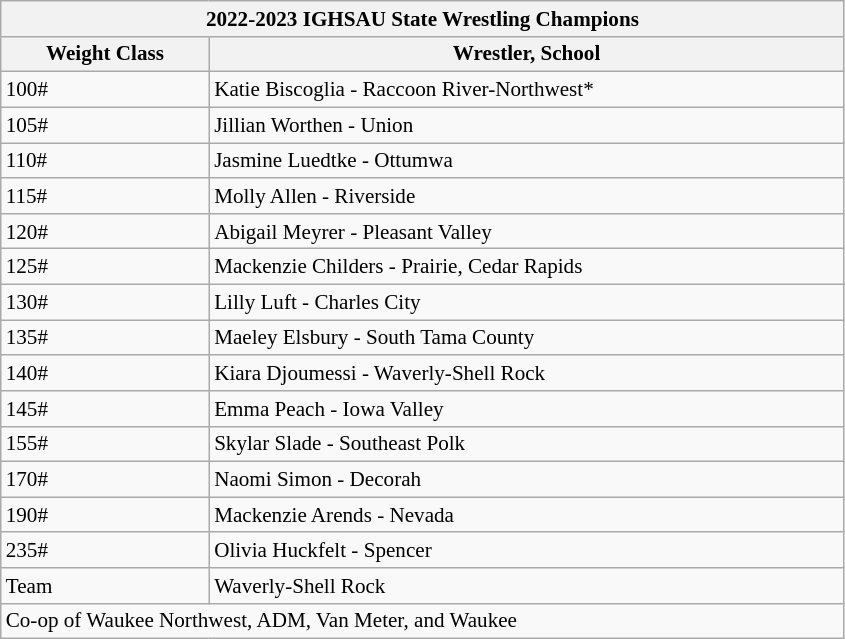<table class="wikitable collapsible collapsed" style="font-size:88%; min-width:40em">
<tr>
<th colspan=3>2022-2023 IGHSAU State Wrestling Champions</th>
</tr>
<tr>
<th>Weight Class</th>
<th>Wrestler, School</th>
</tr>
<tr>
<td>100#</td>
<td>Katie Biscoglia - Raccoon River-Northwest*</td>
</tr>
<tr>
<td>105#</td>
<td>Jillian Worthen - Union</td>
</tr>
<tr>
<td>110#</td>
<td>Jasmine Luedtke - Ottumwa</td>
</tr>
<tr>
<td>115#</td>
<td>Molly Allen - Riverside</td>
</tr>
<tr>
<td>120#</td>
<td>Abigail Meyrer - Pleasant Valley</td>
</tr>
<tr>
<td>125#</td>
<td>Mackenzie Childers - Prairie, Cedar Rapids</td>
</tr>
<tr>
<td>130#</td>
<td>Lilly Luft - Charles City</td>
</tr>
<tr>
<td>135#</td>
<td>Maeley Elsbury - South Tama County</td>
</tr>
<tr>
<td>140#</td>
<td>Kiara Djoumessi - Waverly-Shell Rock</td>
</tr>
<tr>
<td>145#</td>
<td>Emma Peach - Iowa Valley</td>
</tr>
<tr>
<td>155#</td>
<td>Skylar Slade - Southeast Polk</td>
</tr>
<tr>
<td>170#</td>
<td>Naomi Simon - Decorah</td>
</tr>
<tr>
<td>190#</td>
<td>Mackenzie Arends - Nevada</td>
</tr>
<tr>
<td>235#</td>
<td>Olivia Huckfelt - Spencer</td>
</tr>
<tr>
<td>Team</td>
<td>Waverly-Shell Rock</td>
</tr>
<tr>
<td colspan="3" style="text-align:left;">Co-op of Waukee Northwest, ADM, Van Meter, and Waukee</td>
</tr>
</table>
